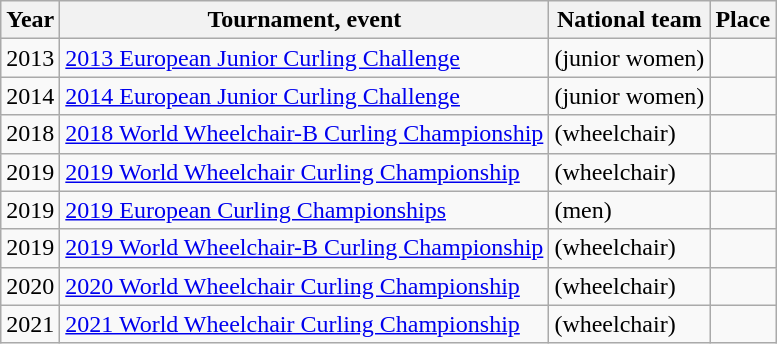<table class="wikitable">
<tr>
<th scope="col">Year</th>
<th scope="col">Tournament, event</th>
<th scope="col">National team</th>
<th scope="col">Place</th>
</tr>
<tr>
<td>2013</td>
<td><a href='#'>2013 European Junior Curling Challenge</a></td>
<td> (junior women)</td>
<td></td>
</tr>
<tr>
<td>2014</td>
<td><a href='#'>2014 European Junior Curling Challenge</a></td>
<td> (junior women)</td>
<td></td>
</tr>
<tr>
<td>2018</td>
<td><a href='#'>2018 World Wheelchair-B Curling Championship</a></td>
<td> (wheelchair)</td>
<td></td>
</tr>
<tr>
<td>2019</td>
<td><a href='#'>2019 World Wheelchair Curling Championship</a></td>
<td> (wheelchair)</td>
<td></td>
</tr>
<tr>
<td>2019</td>
<td><a href='#'>2019 European Curling Championships</a></td>
<td> (men)</td>
<td></td>
</tr>
<tr>
<td>2019</td>
<td><a href='#'>2019 World Wheelchair-B Curling Championship</a></td>
<td> (wheelchair)</td>
<td></td>
</tr>
<tr>
<td>2020</td>
<td><a href='#'>2020 World Wheelchair Curling Championship</a></td>
<td> (wheelchair)</td>
<td></td>
</tr>
<tr>
<td>2021</td>
<td><a href='#'>2021 World Wheelchair Curling Championship</a></td>
<td> (wheelchair)</td>
<td></td>
</tr>
</table>
